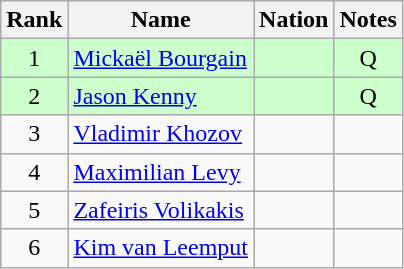<table class="wikitable sortable" style="text-align:center">
<tr>
<th>Rank</th>
<th>Name</th>
<th>Nation</th>
<th>Notes</th>
</tr>
<tr bgcolor=ccffcc>
<td>1</td>
<td align=left><a href='#'>Mickaël Bourgain</a></td>
<td align=left></td>
<td>Q</td>
</tr>
<tr bgcolor=ccffcc>
<td>2</td>
<td align=left><a href='#'>Jason Kenny</a></td>
<td align=left></td>
<td>Q</td>
</tr>
<tr>
<td>3</td>
<td align=left><a href='#'>Vladimir Khozov</a></td>
<td align=left></td>
<td></td>
</tr>
<tr>
<td>4</td>
<td align=left><a href='#'>Maximilian Levy</a></td>
<td align=left></td>
<td></td>
</tr>
<tr>
<td>5</td>
<td align=left><a href='#'>Zafeiris Volikakis</a></td>
<td align=left></td>
<td></td>
</tr>
<tr>
<td>6</td>
<td align=left><a href='#'>Kim van Leemput</a></td>
<td align=left></td>
<td></td>
</tr>
</table>
